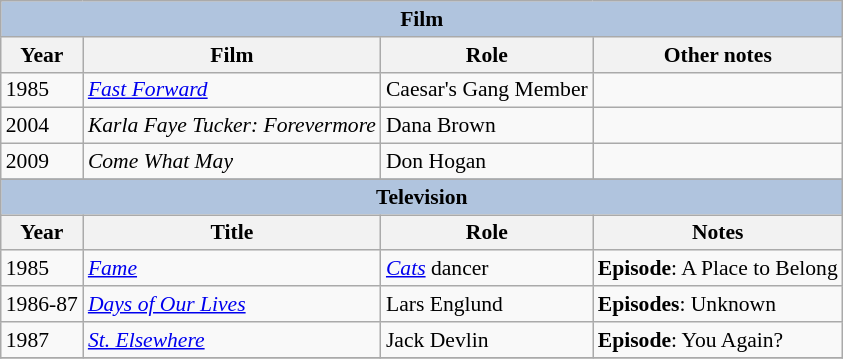<table class="wikitable" style="font-size: 90%;">
<tr>
<th colspan="4" style="background: LightSteelBlue;">Film</th>
</tr>
<tr>
<th>Year</th>
<th>Film</th>
<th>Role</th>
<th>Other notes</th>
</tr>
<tr>
<td>1985</td>
<td><em><a href='#'>Fast Forward</a></em></td>
<td>Caesar's Gang Member</td>
<td></td>
</tr>
<tr>
<td>2004</td>
<td><em>Karla Faye Tucker: Forevermore</em></td>
<td>Dana Brown</td>
<td></td>
</tr>
<tr>
<td>2009</td>
<td><em>Come What May</em></td>
<td>Don Hogan</td>
<td></td>
</tr>
<tr>
</tr>
<tr>
<th colspan="4" style="background: LightSteelBlue;">Television</th>
</tr>
<tr>
<th>Year</th>
<th>Title</th>
<th>Role</th>
<th>Notes</th>
</tr>
<tr>
<td>1985</td>
<td><em><a href='#'>Fame</a></em></td>
<td><em><a href='#'>Cats</a></em> dancer</td>
<td><strong>Episode</strong>: A Place to Belong</td>
</tr>
<tr>
<td>1986-87</td>
<td><em><a href='#'>Days of Our Lives</a></em></td>
<td>Lars Englund</td>
<td><strong>Episodes</strong>: Unknown</td>
</tr>
<tr>
<td>1987</td>
<td><em><a href='#'>St. Elsewhere</a></em></td>
<td>Jack Devlin</td>
<td><strong>Episode</strong>: You Again?</td>
</tr>
<tr>
</tr>
</table>
